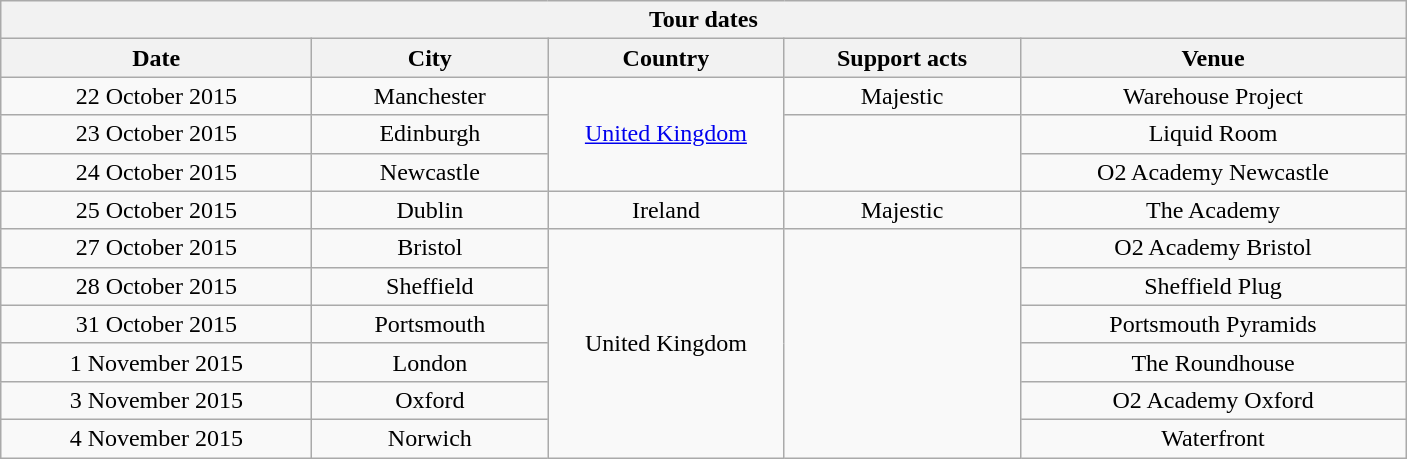<table class="wikitable" style="text-align:center;">
<tr>
<th colspan="5">Tour dates</th>
</tr>
<tr>
<th style="width:200px;">Date</th>
<th style="width:150px;">City</th>
<th style="width:150px;">Country</th>
<th style="width:150px;">Support acts</th>
<th style="width:250px;">Venue</th>
</tr>
<tr>
<td>22 October 2015</td>
<td>Manchester</td>
<td rowspan="3"><a href='#'>United Kingdom</a></td>
<td>Majestic</td>
<td>Warehouse Project</td>
</tr>
<tr>
<td>23 October 2015</td>
<td>Edinburgh</td>
<td rowspan="2"></td>
<td>Liquid Room</td>
</tr>
<tr>
<td>24 October 2015</td>
<td>Newcastle</td>
<td>O2 Academy Newcastle</td>
</tr>
<tr>
<td>25 October 2015</td>
<td>Dublin</td>
<td>Ireland</td>
<td>Majestic</td>
<td>The Academy</td>
</tr>
<tr>
<td>27 October 2015</td>
<td>Bristol</td>
<td rowspan="6">United Kingdom</td>
<td rowspan="6"></td>
<td>O2 Academy Bristol</td>
</tr>
<tr>
<td>28 October 2015</td>
<td>Sheffield</td>
<td>Sheffield Plug</td>
</tr>
<tr>
<td>31 October 2015</td>
<td>Portsmouth</td>
<td>Portsmouth Pyramids</td>
</tr>
<tr>
<td>1 November 2015</td>
<td>London</td>
<td>The Roundhouse</td>
</tr>
<tr>
<td>3 November 2015</td>
<td>Oxford</td>
<td>O2 Academy Oxford</td>
</tr>
<tr>
<td>4 November 2015</td>
<td>Norwich</td>
<td>Waterfront</td>
</tr>
</table>
